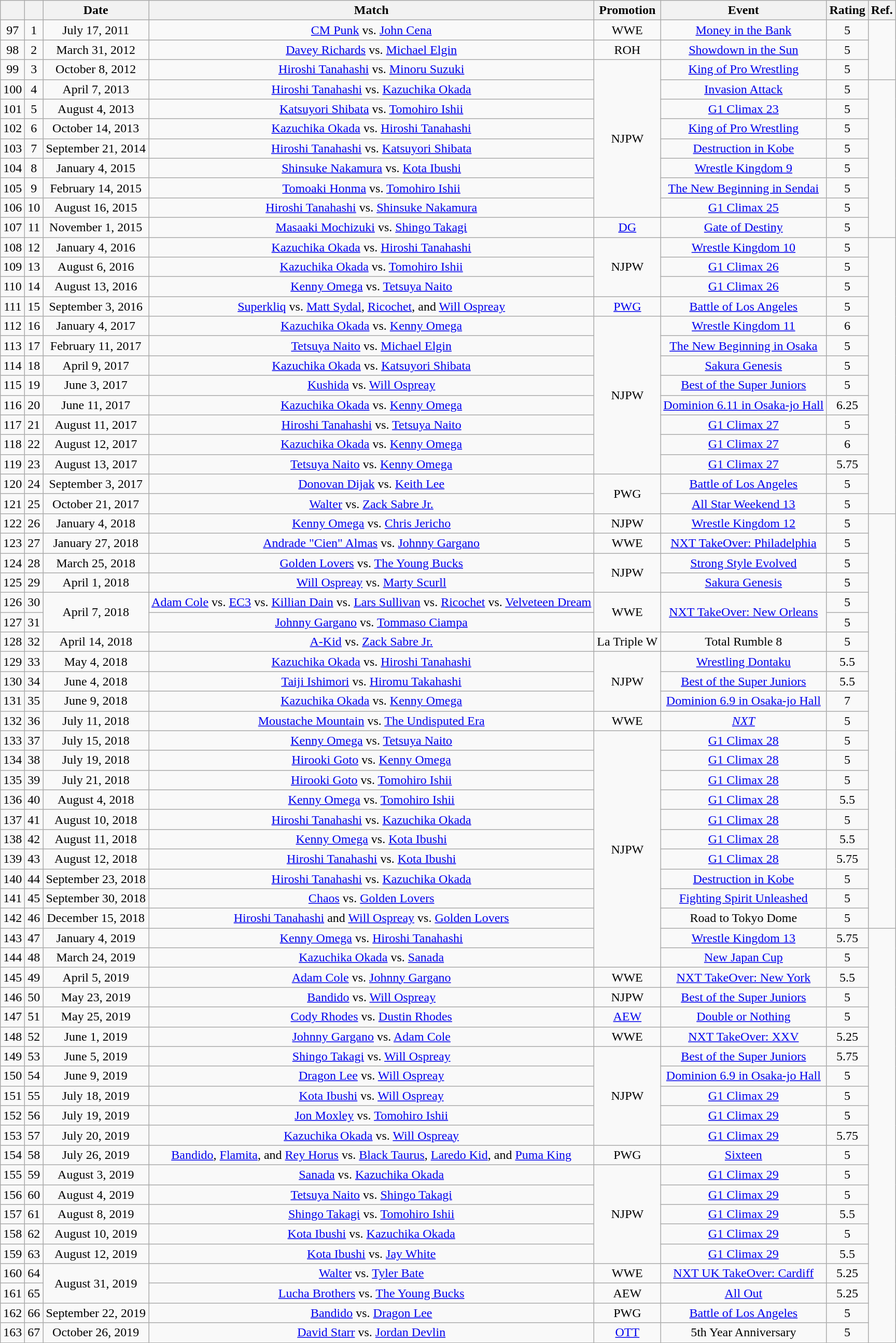<table class="wikitable sortable">
<tr>
<th></th>
<th></th>
<th>Date</th>
<th>Match</th>
<th>Promotion</th>
<th>Event</th>
<th>Rating</th>
<th>Ref.</th>
</tr>
<tr align="center">
<td>97</td>
<td>1</td>
<td>July 17, 2011</td>
<td><a href='#'>CM Punk</a> vs. <a href='#'>John Cena</a></td>
<td>WWE</td>
<td><a href='#'>Money in the Bank</a></td>
<td>5</td>
<td rowspan="3"></td>
</tr>
<tr align="center">
<td>98</td>
<td>2</td>
<td>March 31, 2012</td>
<td><a href='#'>Davey Richards</a> vs. <a href='#'>Michael Elgin</a></td>
<td>ROH</td>
<td><a href='#'>Showdown in the Sun</a></td>
<td>5</td>
</tr>
<tr align="center">
<td>99</td>
<td>3</td>
<td>October 8, 2012</td>
<td><a href='#'>Hiroshi Tanahashi</a> vs. <a href='#'>Minoru Suzuki</a></td>
<td rowspan="8">NJPW</td>
<td><a href='#'>King of Pro Wrestling</a></td>
<td>5</td>
</tr>
<tr align="center">
<td>100</td>
<td>4</td>
<td>April 7, 2013</td>
<td><a href='#'>Hiroshi Tanahashi</a> vs. <a href='#'>Kazuchika Okada</a></td>
<td><a href='#'>Invasion Attack</a></td>
<td>5</td>
<td rowspan="8"></td>
</tr>
<tr align="center">
<td>101</td>
<td>5</td>
<td>August 4, 2013</td>
<td><a href='#'>Katsuyori Shibata</a> vs. <a href='#'>Tomohiro Ishii</a></td>
<td><a href='#'>G1 Climax 23</a><br></td>
<td>5</td>
</tr>
<tr align="center">
<td>102</td>
<td>6</td>
<td>October 14, 2013</td>
<td><a href='#'>Kazuchika Okada</a> vs. <a href='#'>Hiroshi Tanahashi</a></td>
<td><a href='#'>King of Pro Wrestling</a></td>
<td>5</td>
</tr>
<tr align="center">
<td>103</td>
<td>7</td>
<td>September 21, 2014</td>
<td><a href='#'>Hiroshi Tanahashi</a> vs. <a href='#'>Katsuyori Shibata</a></td>
<td><a href='#'>Destruction in Kobe</a></td>
<td>5</td>
</tr>
<tr align="center">
<td>104</td>
<td>8</td>
<td>January 4, 2015</td>
<td><a href='#'>Shinsuke Nakamura</a> vs. <a href='#'>Kota Ibushi</a></td>
<td><a href='#'>Wrestle Kingdom 9</a></td>
<td>5</td>
</tr>
<tr align="center">
<td>105</td>
<td>9</td>
<td>February 14, 2015</td>
<td><a href='#'>Tomoaki Honma</a> vs. <a href='#'>Tomohiro Ishii</a></td>
<td><a href='#'>The New Beginning in Sendai</a></td>
<td>5</td>
</tr>
<tr align="center">
<td>106</td>
<td>10</td>
<td>August 16, 2015</td>
<td><a href='#'>Hiroshi Tanahashi</a> vs. <a href='#'>Shinsuke Nakamura</a></td>
<td><a href='#'>G1 Climax 25</a><br></td>
<td>5</td>
</tr>
<tr align="center">
<td>107</td>
<td>11</td>
<td>November 1, 2015</td>
<td><a href='#'>Masaaki Mochizuki</a> vs. <a href='#'>Shingo Takagi</a></td>
<td><a href='#'>DG</a></td>
<td><a href='#'>Gate of Destiny</a></td>
<td>5</td>
</tr>
<tr align="center">
<td>108</td>
<td>12</td>
<td>January 4, 2016</td>
<td><a href='#'>Kazuchika Okada</a> vs. <a href='#'>Hiroshi Tanahashi</a></td>
<td rowspan="3">NJPW</td>
<td><a href='#'>Wrestle Kingdom 10</a></td>
<td>5</td>
<td rowspan="14"></td>
</tr>
<tr align="center">
<td>109</td>
<td>13</td>
<td>August 6, 2016</td>
<td><a href='#'>Kazuchika Okada</a> vs. <a href='#'>Tomohiro Ishii</a></td>
<td><a href='#'>G1 Climax 26</a><br></td>
<td>5</td>
</tr>
<tr align="center">
<td>110</td>
<td>14</td>
<td>August 13, 2016</td>
<td><a href='#'>Kenny Omega</a> vs. <a href='#'>Tetsuya Naito</a></td>
<td><a href='#'>G1 Climax 26</a><br></td>
<td>5</td>
</tr>
<tr align="center">
<td>111</td>
<td>15</td>
<td>September 3, 2016</td>
<td><a href='#'>Superkliq</a>  vs. <a href='#'>Matt Sydal</a>, <a href='#'>Ricochet</a>, and <a href='#'>Will Ospreay</a></td>
<td><a href='#'>PWG</a></td>
<td><a href='#'>Battle of Los Angeles</a><br></td>
<td>5</td>
</tr>
<tr align="center">
<td>112</td>
<td>16</td>
<td>January 4, 2017</td>
<td><a href='#'>Kazuchika Okada</a> vs. <a href='#'>Kenny Omega</a></td>
<td rowspan="8">NJPW</td>
<td><a href='#'>Wrestle Kingdom 11</a></td>
<td>6</td>
</tr>
<tr align="center">
<td>113</td>
<td>17</td>
<td>February 11, 2017</td>
<td><a href='#'>Tetsuya Naito</a> vs. <a href='#'>Michael Elgin</a></td>
<td><a href='#'>The New Beginning in Osaka</a></td>
<td>5</td>
</tr>
<tr align="center">
<td>114</td>
<td>18</td>
<td>April 9, 2017</td>
<td><a href='#'>Kazuchika Okada</a> vs. <a href='#'>Katsuyori Shibata</a></td>
<td><a href='#'>Sakura Genesis</a></td>
<td>5</td>
</tr>
<tr align="center">
<td>115</td>
<td>19</td>
<td>June 3, 2017</td>
<td><a href='#'>Kushida</a> vs. <a href='#'>Will Ospreay</a></td>
<td><a href='#'>Best of the Super Juniors</a><br></td>
<td>5</td>
</tr>
<tr align="center">
<td>116</td>
<td>20</td>
<td>June 11, 2017</td>
<td><a href='#'>Kazuchika Okada</a> vs. <a href='#'>Kenny Omega</a></td>
<td><a href='#'>Dominion 6.11 in Osaka-jo Hall</a></td>
<td>6.25</td>
</tr>
<tr align="center">
<td>117</td>
<td>21</td>
<td>August 11, 2017</td>
<td><a href='#'>Hiroshi Tanahashi</a> vs. <a href='#'>Tetsuya Naito</a></td>
<td><a href='#'>G1 Climax 27</a><br></td>
<td>5</td>
</tr>
<tr align="center">
<td>118</td>
<td>22</td>
<td>August 12, 2017</td>
<td><a href='#'>Kazuchika Okada</a> vs. <a href='#'>Kenny Omega</a></td>
<td><a href='#'>G1 Climax 27</a><br></td>
<td>6</td>
</tr>
<tr align="center">
<td>119</td>
<td>23</td>
<td>August 13, 2017</td>
<td><a href='#'>Tetsuya Naito</a> vs. <a href='#'>Kenny Omega</a></td>
<td><a href='#'>G1 Climax 27</a><br></td>
<td>5.75</td>
</tr>
<tr align="center">
<td>120</td>
<td>24</td>
<td>September 3, 2017</td>
<td><a href='#'>Donovan Dijak</a> vs. <a href='#'>Keith Lee</a></td>
<td rowspan="2">PWG</td>
<td><a href='#'>Battle of Los Angeles</a><br></td>
<td>5</td>
</tr>
<tr align="center">
<td>121</td>
<td>25</td>
<td>October 21, 2017</td>
<td><a href='#'>Walter</a> vs. <a href='#'>Zack Sabre Jr.</a></td>
<td><a href='#'>All Star Weekend 13</a><br></td>
<td>5</td>
</tr>
<tr align="center">
<td>122</td>
<td>26</td>
<td>January 4, 2018</td>
<td><a href='#'>Kenny Omega</a> vs. <a href='#'>Chris Jericho</a></td>
<td>NJPW</td>
<td><a href='#'>Wrestle Kingdom 12</a></td>
<td>5</td>
<td rowspan="21"></td>
</tr>
<tr align="center">
<td>123</td>
<td>27</td>
<td>January 27, 2018</td>
<td><a href='#'>Andrade "Cien" Almas</a> vs. <a href='#'>Johnny Gargano</a></td>
<td>WWE</td>
<td><a href='#'>NXT TakeOver: Philadelphia</a></td>
<td>5</td>
</tr>
<tr align="center">
<td>124</td>
<td>28</td>
<td>March 25, 2018</td>
<td><a href='#'>Golden Lovers</a>  vs. <a href='#'>The Young Bucks</a> </td>
<td rowspan="2">NJPW</td>
<td><a href='#'>Strong Style Evolved</a></td>
<td>5</td>
</tr>
<tr align="center">
<td>125</td>
<td>29</td>
<td>April 1, 2018</td>
<td><a href='#'>Will Ospreay</a> vs. <a href='#'>Marty Scurll</a></td>
<td><a href='#'>Sakura Genesis</a></td>
<td>5</td>
</tr>
<tr align="center">
<td>126</td>
<td>30</td>
<td rowspan="2">April 7, 2018</td>
<td><a href='#'>Adam Cole</a> vs. <a href='#'>EC3</a> vs. <a href='#'>Killian Dain</a> vs. <a href='#'>Lars Sullivan</a> vs. <a href='#'>Ricochet</a> vs. <a href='#'>Velveteen Dream</a></td>
<td rowspan="2">WWE</td>
<td rowspan="2"><a href='#'>NXT TakeOver: New Orleans</a></td>
<td>5</td>
</tr>
<tr align="center">
<td>127</td>
<td>31</td>
<td><a href='#'>Johnny Gargano</a> vs. <a href='#'>Tommaso Ciampa</a></td>
<td>5</td>
</tr>
<tr align="center">
<td>128</td>
<td>32</td>
<td>April 14, 2018</td>
<td><a href='#'>A-Kid</a> vs. <a href='#'>Zack Sabre Jr.</a></td>
<td>La Triple W</td>
<td>Total Rumble 8</td>
<td>5</td>
</tr>
<tr align="center">
<td>129</td>
<td>33</td>
<td>May 4, 2018</td>
<td><a href='#'>Kazuchika Okada</a> vs. <a href='#'>Hiroshi Tanahashi</a></td>
<td rowspan="3">NJPW</td>
<td><a href='#'>Wrestling Dontaku</a></td>
<td>5.5</td>
</tr>
<tr align="center">
<td>130</td>
<td>34</td>
<td>June 4, 2018</td>
<td><a href='#'>Taiji Ishimori</a> vs. <a href='#'>Hiromu Takahashi</a></td>
<td><a href='#'>Best of the Super Juniors</a><br></td>
<td>5.5</td>
</tr>
<tr align="center">
<td>131</td>
<td>35</td>
<td>June 9, 2018</td>
<td><a href='#'>Kazuchika Okada</a> vs. <a href='#'>Kenny Omega</a></td>
<td><a href='#'>Dominion 6.9 in Osaka-jo Hall</a></td>
<td>7</td>
</tr>
<tr align="center">
<td>132</td>
<td>36</td>
<td>July 11, 2018</td>
<td><a href='#'>Moustache Mountain</a>  vs. <a href='#'>The Undisputed Era</a> </td>
<td>WWE</td>
<td><em><a href='#'>NXT</a></em></td>
<td>5</td>
</tr>
<tr align="center">
<td>133</td>
<td>37</td>
<td>July 15, 2018</td>
<td><a href='#'>Kenny Omega</a> vs. <a href='#'>Tetsuya Naito</a></td>
<td rowspan="12">NJPW</td>
<td><a href='#'>G1 Climax 28</a><br></td>
<td>5</td>
</tr>
<tr align="center">
<td>134</td>
<td>38</td>
<td>July 19, 2018</td>
<td><a href='#'>Hirooki Goto</a> vs. <a href='#'>Kenny Omega</a></td>
<td><a href='#'>G1 Climax 28</a><br></td>
<td>5</td>
</tr>
<tr align="center">
<td>135</td>
<td>39</td>
<td>July 21, 2018</td>
<td><a href='#'>Hirooki Goto</a> vs. <a href='#'>Tomohiro Ishii</a></td>
<td><a href='#'>G1 Climax 28</a><br></td>
<td>5</td>
</tr>
<tr align="center">
<td>136</td>
<td>40</td>
<td>August 4, 2018</td>
<td><a href='#'>Kenny Omega</a> vs. <a href='#'>Tomohiro Ishii</a></td>
<td><a href='#'>G1 Climax 28</a><br></td>
<td>5.5</td>
</tr>
<tr align="center">
<td>137</td>
<td>41</td>
<td>August 10, 2018</td>
<td><a href='#'>Hiroshi Tanahashi</a> vs. <a href='#'>Kazuchika Okada</a></td>
<td><a href='#'>G1 Climax 28</a><br></td>
<td>5</td>
</tr>
<tr align="center">
<td>138</td>
<td>42</td>
<td>August 11, 2018</td>
<td><a href='#'>Kenny Omega</a> vs. <a href='#'>Kota Ibushi</a></td>
<td><a href='#'>G1 Climax 28</a><br></td>
<td>5.5</td>
</tr>
<tr align="center">
<td>139</td>
<td>43</td>
<td>August 12, 2018</td>
<td><a href='#'>Hiroshi Tanahashi</a> vs. <a href='#'>Kota Ibushi</a></td>
<td><a href='#'>G1 Climax 28</a><br></td>
<td>5.75</td>
</tr>
<tr align="center">
<td>140</td>
<td>44</td>
<td>September 23, 2018</td>
<td><a href='#'>Hiroshi Tanahashi</a> vs. <a href='#'>Kazuchika Okada</a></td>
<td><a href='#'>Destruction in Kobe</a></td>
<td>5</td>
</tr>
<tr align="center">
<td>141</td>
<td>45</td>
<td>September 30, 2018</td>
<td><a href='#'>Chaos</a>  vs. <a href='#'>Golden Lovers</a> </td>
<td><a href='#'>Fighting Spirit Unleashed</a></td>
<td>5</td>
</tr>
<tr align="center">
<td>142</td>
<td>46</td>
<td>December 15, 2018</td>
<td><a href='#'>Hiroshi Tanahashi</a> and <a href='#'>Will Ospreay</a> vs. <a href='#'>Golden Lovers</a> </td>
<td>Road to Tokyo Dome<br></td>
<td>5</td>
</tr>
<tr align="center">
<td>143</td>
<td>47</td>
<td>January 4, 2019</td>
<td><a href='#'>Kenny Omega</a> vs. <a href='#'>Hiroshi Tanahashi</a></td>
<td><a href='#'>Wrestle Kingdom 13</a></td>
<td>5.75</td>
<td rowspan="21"></td>
</tr>
<tr align="center">
<td>144</td>
<td>48</td>
<td>March 24, 2019</td>
<td><a href='#'>Kazuchika Okada</a> vs. <a href='#'>Sanada</a></td>
<td><a href='#'>New Japan Cup</a><br></td>
<td>5</td>
</tr>
<tr align="center">
<td>145</td>
<td>49</td>
<td>April 5, 2019</td>
<td><a href='#'>Adam Cole</a> vs. <a href='#'>Johnny Gargano</a></td>
<td>WWE</td>
<td><a href='#'>NXT TakeOver: New York</a></td>
<td>5.5</td>
</tr>
<tr align="center">
<td>146</td>
<td>50</td>
<td>May 23, 2019</td>
<td><a href='#'>Bandido</a> vs. <a href='#'>Will Ospreay</a></td>
<td>NJPW</td>
<td><a href='#'>Best of the Super Juniors</a><br></td>
<td>5</td>
</tr>
<tr align="center">
<td>147</td>
<td>51</td>
<td>May 25, 2019</td>
<td><a href='#'>Cody Rhodes</a> vs. <a href='#'>Dustin Rhodes</a></td>
<td><a href='#'>AEW</a></td>
<td><a href='#'>Double or Nothing</a></td>
<td>5</td>
</tr>
<tr align="center">
<td>148</td>
<td>52</td>
<td>June 1, 2019</td>
<td><a href='#'>Johnny Gargano</a> vs. <a href='#'>Adam Cole</a></td>
<td>WWE</td>
<td><a href='#'>NXT TakeOver: XXV</a></td>
<td>5.25</td>
</tr>
<tr align="center">
<td>149</td>
<td>53</td>
<td>June 5, 2019</td>
<td><a href='#'>Shingo Takagi</a> vs. <a href='#'>Will Ospreay</a></td>
<td rowspan="5">NJPW</td>
<td><a href='#'>Best of the Super Juniors</a><br></td>
<td>5.75</td>
</tr>
<tr align="center">
<td>150</td>
<td>54</td>
<td>June 9, 2019</td>
<td><a href='#'>Dragon Lee</a> vs. <a href='#'>Will Ospreay</a></td>
<td><a href='#'>Dominion 6.9 in Osaka-jo Hall</a></td>
<td>5</td>
</tr>
<tr align="center">
<td>151</td>
<td>55</td>
<td>July 18, 2019</td>
<td><a href='#'>Kota Ibushi</a> vs. <a href='#'>Will Ospreay</a></td>
<td><a href='#'>G1 Climax 29</a><br></td>
<td>5</td>
</tr>
<tr align="center">
<td>152</td>
<td>56</td>
<td>July 19, 2019</td>
<td><a href='#'>Jon Moxley</a> vs. <a href='#'>Tomohiro Ishii</a></td>
<td><a href='#'>G1 Climax 29</a><br></td>
<td>5</td>
</tr>
<tr align="center">
<td>153</td>
<td>57</td>
<td>July 20, 2019</td>
<td><a href='#'>Kazuchika Okada</a> vs. <a href='#'>Will Ospreay</a></td>
<td><a href='#'>G1 Climax 29</a><br></td>
<td>5.75</td>
</tr>
<tr align="center">
<td>154</td>
<td>58</td>
<td>July 26, 2019</td>
<td><a href='#'>Bandido</a>, <a href='#'>Flamita</a>, and <a href='#'>Rey Horus</a> vs. <a href='#'>Black Taurus</a>, <a href='#'>Laredo Kid</a>, and <a href='#'>Puma King</a></td>
<td>PWG</td>
<td><a href='#'>Sixteen</a></td>
<td>5</td>
</tr>
<tr align="center">
<td>155</td>
<td>59</td>
<td>August 3, 2019</td>
<td><a href='#'>Sanada</a> vs. <a href='#'>Kazuchika Okada</a></td>
<td rowspan="5">NJPW</td>
<td><a href='#'>G1 Climax 29</a><br></td>
<td>5</td>
</tr>
<tr align="center">
<td>156</td>
<td>60</td>
<td>August 4, 2019</td>
<td><a href='#'>Tetsuya Naito</a> vs. <a href='#'>Shingo Takagi</a></td>
<td><a href='#'>G1 Climax 29</a><br></td>
<td>5</td>
</tr>
<tr align="center">
<td>157</td>
<td>61</td>
<td>August 8, 2019</td>
<td><a href='#'>Shingo Takagi</a> vs. <a href='#'>Tomohiro Ishii</a></td>
<td><a href='#'>G1 Climax 29</a><br></td>
<td>5.5</td>
</tr>
<tr align="center">
<td>158</td>
<td>62</td>
<td>August 10, 2019</td>
<td><a href='#'>Kota Ibushi</a> vs. <a href='#'>Kazuchika Okada</a></td>
<td><a href='#'>G1 Climax 29</a><br></td>
<td>5</td>
</tr>
<tr align="center">
<td>159</td>
<td>63</td>
<td>August 12, 2019</td>
<td><a href='#'>Kota Ibushi</a> vs. <a href='#'>Jay White</a></td>
<td><a href='#'>G1 Climax 29</a><br></td>
<td>5.5</td>
</tr>
<tr align="center">
<td>160</td>
<td>64</td>
<td rowspan="2">August 31, 2019</td>
<td><a href='#'>Walter</a> vs. <a href='#'>Tyler Bate</a></td>
<td>WWE</td>
<td><a href='#'>NXT UK TakeOver: Cardiff</a></td>
<td>5.25</td>
</tr>
<tr align="center">
<td>161</td>
<td>65</td>
<td><a href='#'>Lucha Brothers</a>  vs. <a href='#'>The Young Bucks</a> </td>
<td>AEW</td>
<td><a href='#'>All Out</a></td>
<td>5.25</td>
</tr>
<tr align="center">
<td>162</td>
<td>66</td>
<td>September 22, 2019</td>
<td><a href='#'>Bandido</a> vs. <a href='#'>Dragon Lee</a></td>
<td>PWG</td>
<td><a href='#'>Battle of Los Angeles</a><br></td>
<td>5</td>
</tr>
<tr align="center">
<td>163</td>
<td>67</td>
<td>October 26, 2019</td>
<td><a href='#'>David Starr</a> vs. <a href='#'>Jordan Devlin</a></td>
<td><a href='#'>OTT</a></td>
<td>5th Year Anniversary</td>
<td>5</td>
</tr>
</table>
